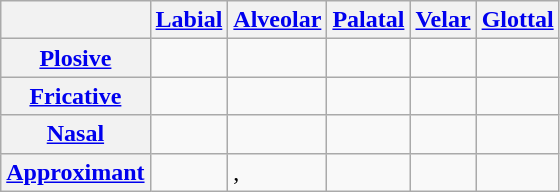<table class="wikitable">
<tr>
<th></th>
<th><a href='#'>Labial</a></th>
<th><a href='#'>Alveolar</a></th>
<th><a href='#'>Palatal</a></th>
<th><a href='#'>Velar</a></th>
<th><a href='#'>Glottal</a></th>
</tr>
<tr>
<th><a href='#'>Plosive</a></th>
<td> </td>
<td> </td>
<td> </td>
<td> </td>
<td></td>
</tr>
<tr>
<th><a href='#'>Fricative</a></th>
<td></td>
<td></td>
<td></td>
<td></td>
<td></td>
</tr>
<tr>
<th><a href='#'>Nasal</a></th>
<td></td>
<td></td>
<td></td>
<td></td>
<td></td>
</tr>
<tr>
<th><a href='#'>Approximant</a></th>
<td></td>
<td>, </td>
<td></td>
<td></td>
<td></td>
</tr>
</table>
